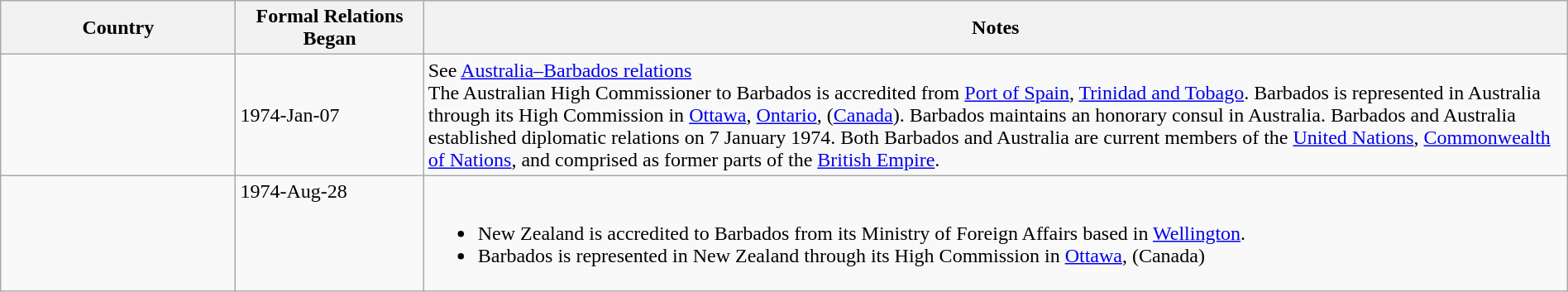<table class="wikitable sortable" border="1" style="width:100%; margin:auto;">
<tr>
<th width="15%">Country</th>
<th width="12%">Formal Relations Began</th>
<th>Notes</th>
</tr>
<tr -valign="top">
<td></td>
<td>1974-Jan-07</td>
<td>See <a href='#'>Australia–Barbados relations</a><br>The Australian High Commissioner to Barbados is accredited from <a href='#'>Port of Spain</a>, <a href='#'>Trinidad and Tobago</a>. Barbados is represented in Australia through its High Commission in <a href='#'>Ottawa</a>, <a href='#'>Ontario</a>, (<a href='#'>Canada</a>). Barbados maintains an honorary consul in Australia. Barbados and Australia established diplomatic relations on 7 January 1974. Both Barbados and Australia are current members of the <a href='#'>United Nations</a>, <a href='#'>Commonwealth of Nations</a>, and comprised as former parts of the <a href='#'>British Empire</a>.</td>
</tr>
<tr valign="top">
<td></td>
<td>1974-Aug-28</td>
<td><br><ul><li>New Zealand is accredited to Barbados from its Ministry of Foreign Affairs based in <a href='#'>Wellington</a>.</li><li>Barbados is represented in New Zealand through its High Commission in <a href='#'>Ottawa</a>, (Canada)</li></ul></td>
</tr>
</table>
